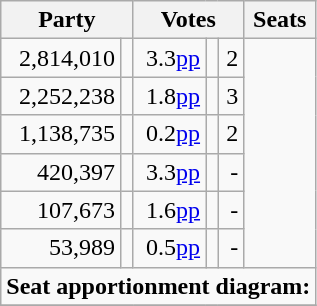<table class=wikitable style="text-align:right;">
<tr>
<th colspan=2>Party</th>
<th colspan=3>Votes</th>
<th colspan=2>Seats</th>
</tr>
<tr>
<td>2,814,010</td>
<td></td>
<td> 3.3<a href='#'>pp</a></td>
<td style="text-align:center;"></td>
<td> 2</td>
</tr>
<tr>
<td>2,252,238</td>
<td></td>
<td> 1.8<a href='#'>pp</a></td>
<td style="text-align:center;"></td>
<td> 3</td>
</tr>
<tr>
<td>1,138,735</td>
<td></td>
<td> 0.2<a href='#'>pp</a></td>
<td style="text-align:center;"></td>
<td> 2</td>
</tr>
<tr>
<td>420,397</td>
<td></td>
<td> 3.3<a href='#'>pp</a></td>
<td style="text-align:center;"></td>
<td>-</td>
</tr>
<tr>
<td>107,673</td>
<td></td>
<td> 1.6<a href='#'>pp</a></td>
<td style="text-align:center;"></td>
<td>-</td>
</tr>
<tr>
<td>53,989</td>
<td></td>
<td> 0.5<a href='#'>pp</a></td>
<td style="text-align:center;"></td>
<td>-</td>
</tr>
<tr>
<td colspan=7; style=text-align:center><strong>Seat apportionment diagram:</strong><br></td>
</tr>
<tr>
</tr>
</table>
